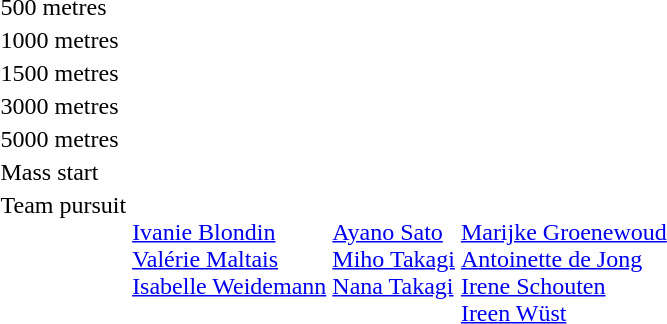<table>
<tr valign="top">
<td>500 metres<br></td>
<td></td>
<td></td>
<td></td>
</tr>
<tr valign="top">
<td>1000 metres<br></td>
<td></td>
<td></td>
<td></td>
</tr>
<tr valign="top">
<td>1500 metres<br></td>
<td></td>
<td></td>
<td></td>
</tr>
<tr valign="top">
<td>3000 metres<br></td>
<td></td>
<td></td>
<td></td>
</tr>
<tr valign="top">
<td>5000 metres<br></td>
<td></td>
<td></td>
<td></td>
</tr>
<tr valign="top">
<td>Mass start<br></td>
<td></td>
<td></td>
<td></td>
</tr>
<tr valign="top">
<td>Team pursuit<br></td>
<td><br><a href='#'>Ivanie Blondin</a><br><a href='#'>Valérie Maltais</a><br><a href='#'>Isabelle Weidemann</a></td>
<td><br><a href='#'>Ayano Sato</a><br><a href='#'>Miho Takagi</a><br><a href='#'>Nana Takagi</a></td>
<td><br><a href='#'>Marijke Groenewoud</a><br><a href='#'>Antoinette de Jong</a><br><a href='#'>Irene Schouten</a><br><a href='#'>Ireen Wüst</a></td>
</tr>
</table>
